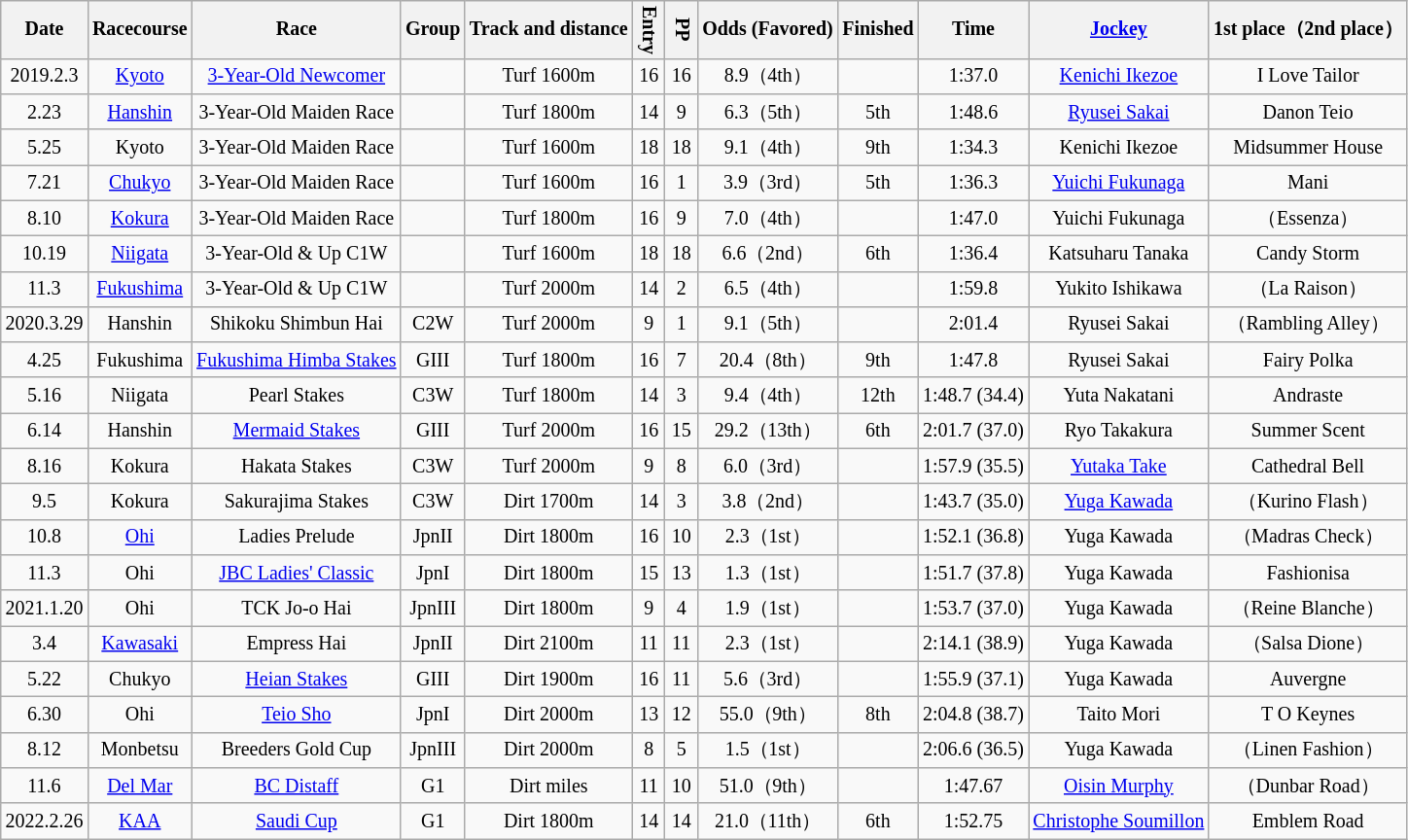<table class="wikitable" style="font-size:smaller; text-align:center; white-space:nowrap">
<tr>
<th>Date</th>
<th>Racecourse</th>
<th>Race</th>
<th>Group</th>
<th>Track and distance</th>
<th style="writing-mode: vertical-rl;">Entry</th>
<th style="writing-mode: vertical-rl;">PP</th>
<th>Odds (Favored)</th>
<th>Finished</th>
<th>Time</th>
<th><a href='#'>Jockey</a></th>
<th>1st place（2nd place）</th>
</tr>
<tr>
<td>2019.2.3</td>
<td><a href='#'>Kyoto</a></td>
<td><a href='#'>3-Year-Old Newcomer</a></td>
<td></td>
<td>Turf 1600m</td>
<td>16</td>
<td>16</td>
<td>8.9（4th）</td>
<td></td>
<td>1:37.0</td>
<td><a href='#'>Kenichi Ikezoe</a></td>
<td>I Love Tailor</td>
</tr>
<tr>
<td>2.23</td>
<td><a href='#'>Hanshin</a></td>
<td>3-Year-Old Maiden Race</td>
<td></td>
<td>Turf 1800m</td>
<td>14</td>
<td>9</td>
<td>6.3（5th）</td>
<td>5th</td>
<td>1:48.6</td>
<td><a href='#'>Ryusei Sakai</a></td>
<td>Danon Teio</td>
</tr>
<tr>
<td>5.25</td>
<td>Kyoto</td>
<td>3-Year-Old Maiden Race</td>
<td></td>
<td>Turf 1600m</td>
<td>18</td>
<td>18</td>
<td>9.1（4th）</td>
<td>9th</td>
<td>1:34.3</td>
<td>Kenichi Ikezoe</td>
<td>Midsummer House</td>
</tr>
<tr>
<td>7.21</td>
<td><a href='#'>Chukyo</a></td>
<td>3-Year-Old Maiden Race</td>
<td></td>
<td>Turf 1600m</td>
<td>16</td>
<td>1</td>
<td>3.9（3rd）</td>
<td>5th</td>
<td>1:36.3</td>
<td><a href='#'>Yuichi Fukunaga</a></td>
<td>Mani</td>
</tr>
<tr>
<td>8.10</td>
<td><a href='#'>Kokura</a></td>
<td>3-Year-Old Maiden Race</td>
<td></td>
<td>Turf 1800m</td>
<td>16</td>
<td>9</td>
<td>7.0（4th）</td>
<td></td>
<td>1:47.0</td>
<td>Yuichi Fukunaga</td>
<td>（Essenza）</td>
</tr>
<tr>
<td>10.19</td>
<td><a href='#'>Niigata</a></td>
<td>3-Year-Old  & Up C1W</td>
<td></td>
<td>Turf 1600m</td>
<td>18</td>
<td>18</td>
<td>6.6（2nd）</td>
<td>6th</td>
<td>1:36.4</td>
<td>Katsuharu Tanaka</td>
<td>Candy Storm</td>
</tr>
<tr>
<td>11.3</td>
<td><a href='#'>Fukushima</a></td>
<td>3-Year-Old  & Up C1W</td>
<td></td>
<td>Turf 2000m</td>
<td>14</td>
<td>2</td>
<td>6.5（4th）</td>
<td></td>
<td>1:59.8</td>
<td>Yukito Ishikawa</td>
<td>（La Raison）</td>
</tr>
<tr>
<td>2020.3.29</td>
<td>Hanshin</td>
<td>Shikoku Shimbun Hai</td>
<td>C2W</td>
<td>Turf 2000m</td>
<td>9</td>
<td>1</td>
<td>9.1（5th）</td>
<td></td>
<td>2:01.4</td>
<td>Ryusei Sakai</td>
<td>（Rambling Alley）</td>
</tr>
<tr>
<td>4.25</td>
<td>Fukushima</td>
<td><a href='#'>Fukushima Himba Stakes</a></td>
<td>GIII</td>
<td>Turf 1800m</td>
<td>16</td>
<td>7</td>
<td>20.4（8th）</td>
<td>9th</td>
<td>1:47.8</td>
<td>Ryusei Sakai</td>
<td>Fairy Polka</td>
</tr>
<tr>
<td>5.16</td>
<td>Niigata</td>
<td>Pearl Stakes</td>
<td>C3W</td>
<td>Turf 1800m</td>
<td>14</td>
<td>3</td>
<td>9.4（4th）</td>
<td>12th</td>
<td>1:48.7 (34.4)</td>
<td>Yuta Nakatani</td>
<td>Andraste</td>
</tr>
<tr>
<td>6.14</td>
<td>Hanshin</td>
<td><a href='#'>Mermaid Stakes</a></td>
<td>GIII</td>
<td>Turf 2000m</td>
<td>16</td>
<td>15</td>
<td>29.2（13th）</td>
<td>6th</td>
<td>2:01.7 (37.0)</td>
<td>Ryo Takakura</td>
<td>Summer Scent</td>
</tr>
<tr>
<td>8.16</td>
<td>Kokura</td>
<td>Hakata Stakes</td>
<td>C3W</td>
<td>Turf 2000m</td>
<td>9</td>
<td>8</td>
<td>6.0（3rd）</td>
<td></td>
<td>1:57.9 (35.5)</td>
<td><a href='#'>Yutaka Take</a></td>
<td>Cathedral Bell</td>
</tr>
<tr>
<td>9.5</td>
<td>Kokura</td>
<td>Sakurajima Stakes</td>
<td>C3W</td>
<td>Dirt 1700m</td>
<td>14</td>
<td>3</td>
<td>3.8（2nd）</td>
<td></td>
<td>1:43.7 (35.0)</td>
<td><a href='#'>Yuga Kawada</a></td>
<td>（Kurino Flash）</td>
</tr>
<tr>
<td>10.8</td>
<td><a href='#'>Ohi</a></td>
<td>Ladies Prelude</td>
<td>JpnII</td>
<td>Dirt 1800m</td>
<td>16</td>
<td>10</td>
<td>2.3（1st）</td>
<td></td>
<td>1:52.1 (36.8)</td>
<td>Yuga Kawada</td>
<td>（Madras Check）</td>
</tr>
<tr>
<td>11.3</td>
<td>Ohi</td>
<td><a href='#'>JBC Ladies' Classic</a></td>
<td>JpnI</td>
<td>Dirt 1800m</td>
<td>15</td>
<td>13</td>
<td>1.3（1st）</td>
<td></td>
<td>1:51.7 (37.8)</td>
<td>Yuga Kawada</td>
<td>Fashionisa</td>
</tr>
<tr>
<td>2021.1.20</td>
<td>Ohi</td>
<td>TCK Jo-o Hai</td>
<td>JpnIII</td>
<td>Dirt 1800m</td>
<td>9</td>
<td>4</td>
<td>1.9（1st）</td>
<td></td>
<td>1:53.7 (37.0)</td>
<td>Yuga Kawada</td>
<td>（Reine Blanche）</td>
</tr>
<tr>
<td>3.4</td>
<td><a href='#'>Kawasaki</a></td>
<td>Empress Hai</td>
<td>JpnII</td>
<td>Dirt 2100m</td>
<td>11</td>
<td>11</td>
<td>2.3（1st）</td>
<td></td>
<td>2:14.1 (38.9)</td>
<td>Yuga Kawada</td>
<td>（Salsa Dione）</td>
</tr>
<tr>
<td>5.22</td>
<td>Chukyo</td>
<td><a href='#'>Heian Stakes</a></td>
<td>GIII</td>
<td>Dirt 1900m</td>
<td>16</td>
<td>11</td>
<td>5.6（3rd）</td>
<td></td>
<td>1:55.9 (37.1)</td>
<td>Yuga Kawada</td>
<td>Auvergne</td>
</tr>
<tr>
<td>6.30</td>
<td>Ohi</td>
<td><a href='#'>Teio Sho</a></td>
<td>JpnI</td>
<td>Dirt 2000m</td>
<td>13</td>
<td>12</td>
<td>55.0（9th）</td>
<td>8th</td>
<td>2:04.8 (38.7)</td>
<td>Taito Mori</td>
<td>T O Keynes</td>
</tr>
<tr>
<td>8.12</td>
<td>Monbetsu</td>
<td>Breeders Gold Cup</td>
<td>JpnIII</td>
<td>Dirt 2000m</td>
<td>8</td>
<td>5</td>
<td>1.5（1st）</td>
<td></td>
<td>2:06.6 (36.5)</td>
<td>Yuga Kawada</td>
<td>（Linen Fashion）</td>
</tr>
<tr>
<td>11.6</td>
<td><a href='#'>Del Mar</a></td>
<td><a href='#'>BC Distaff</a></td>
<td>G1</td>
<td>Dirt  miles</td>
<td>11</td>
<td>10</td>
<td>51.0（9th）</td>
<td></td>
<td>1:47.67</td>
<td><a href='#'>Oisin Murphy</a></td>
<td>（Dunbar Road）</td>
</tr>
<tr>
<td>2022.2.26</td>
<td><a href='#'>KAA</a></td>
<td><a href='#'>Saudi Cup</a></td>
<td>G1</td>
<td>Dirt 1800m</td>
<td>14</td>
<td>14</td>
<td>21.0（11th）</td>
<td>6th</td>
<td>1:52.75</td>
<td><a href='#'>Christophe Soumillon</a></td>
<td>Emblem Road</td>
</tr>
</table>
